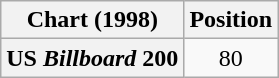<table class="wikitable plainrowheaders" style="text-align:center;">
<tr>
<th scope="col">Chart (1998)</th>
<th scope="col">Position</th>
</tr>
<tr>
<th scope="row">US <em>Billboard</em> 200</th>
<td>80</td>
</tr>
</table>
